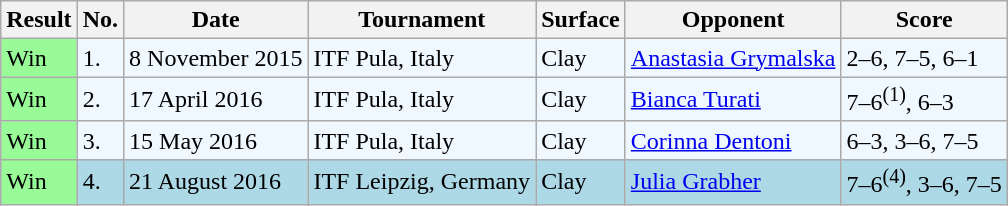<table class="sortable wikitable">
<tr>
<th>Result</th>
<th>No.</th>
<th>Date</th>
<th>Tournament</th>
<th>Surface</th>
<th>Opponent</th>
<th class="unsortable">Score</th>
</tr>
<tr style="background:#f0f8ff;">
<td style="background:#98fb98;">Win</td>
<td>1.</td>
<td>8 November 2015</td>
<td>ITF Pula, Italy</td>
<td>Clay</td>
<td> <a href='#'>Anastasia Grymalska</a></td>
<td>2–6, 7–5, 6–1</td>
</tr>
<tr style="background:#f0f8ff;">
<td style="background:#98fb98;">Win</td>
<td>2.</td>
<td>17 April 2016</td>
<td>ITF Pula, Italy</td>
<td>Clay</td>
<td> <a href='#'>Bianca Turati</a></td>
<td>7–6<sup>(1)</sup>, 6–3</td>
</tr>
<tr style="background:#f0f8ff;">
<td style="background:#98fb98;">Win</td>
<td>3.</td>
<td>15 May 2016</td>
<td>ITF Pula, Italy</td>
<td>Clay</td>
<td> <a href='#'>Corinna Dentoni</a></td>
<td>6–3, 3–6, 7–5</td>
</tr>
<tr style="background:lightblue;">
<td style="background:#98fb98;">Win</td>
<td>4.</td>
<td>21 August 2016</td>
<td>ITF Leipzig, Germany</td>
<td>Clay</td>
<td> <a href='#'>Julia Grabher</a></td>
<td>7–6<sup>(4)</sup>, 3–6, 7–5</td>
</tr>
</table>
